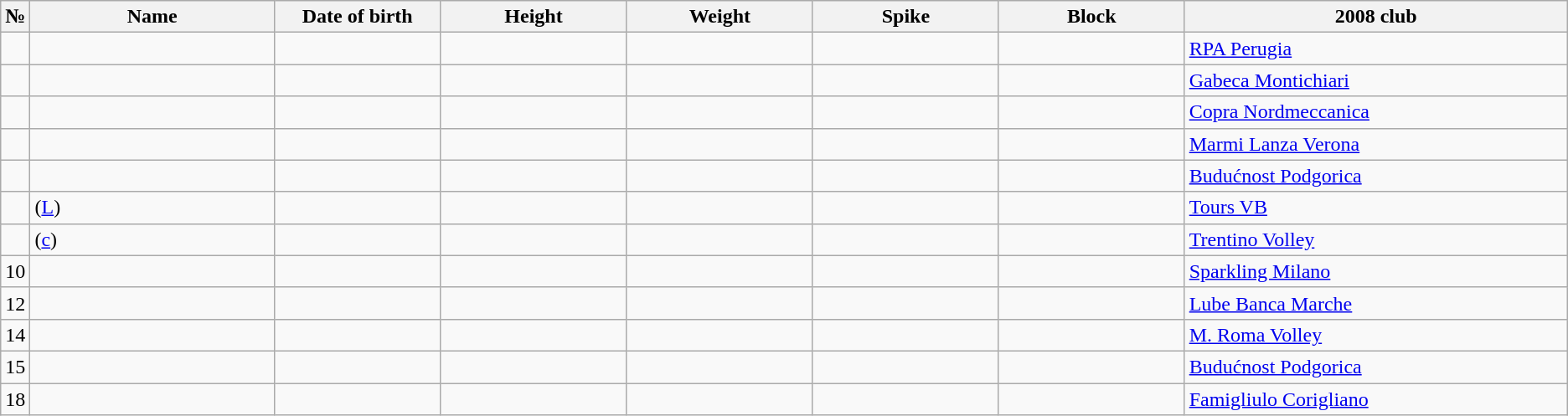<table class="wikitable sortable" style="font-size:100%; text-align:center;">
<tr>
<th>№</th>
<th style="width:12em">Name</th>
<th style="width:8em">Date of birth</th>
<th style="width:9em">Height</th>
<th style="width:9em">Weight</th>
<th style="width:9em">Spike</th>
<th style="width:9em">Block</th>
<th style="width:19em">2008 club</th>
</tr>
<tr>
<td></td>
<td style="text-align:left;"></td>
<td style="text-align:right;"></td>
<td></td>
<td></td>
<td></td>
<td></td>
<td style="text-align:left;"> <a href='#'>RPA Perugia</a></td>
</tr>
<tr>
<td></td>
<td style="text-align:left;"></td>
<td style="text-align:right;"></td>
<td></td>
<td></td>
<td></td>
<td></td>
<td style="text-align:left;"> <a href='#'>Gabeca Montichiari</a></td>
</tr>
<tr>
<td></td>
<td style="text-align:left;"></td>
<td style="text-align:right;"></td>
<td></td>
<td></td>
<td></td>
<td></td>
<td style="text-align:left;"> <a href='#'>Copra Nordmeccanica</a></td>
</tr>
<tr>
<td></td>
<td style="text-align:left;"></td>
<td style="text-align:right;"></td>
<td></td>
<td></td>
<td></td>
<td></td>
<td style="text-align:left;"> <a href='#'>Marmi Lanza Verona</a></td>
</tr>
<tr>
<td></td>
<td style="text-align:left;"></td>
<td style="text-align:right;"></td>
<td></td>
<td></td>
<td></td>
<td></td>
<td style="text-align:left;"> <a href='#'>Budućnost Podgorica</a></td>
</tr>
<tr>
<td></td>
<td style="text-align:left;"> (<a href='#'>L</a>)</td>
<td style="text-align:right;"></td>
<td></td>
<td></td>
<td></td>
<td></td>
<td style="text-align:left;"> <a href='#'>Tours VB</a></td>
</tr>
<tr>
<td></td>
<td style="text-align:left;"> (<a href='#'>c</a>)</td>
<td style="text-align:right;"></td>
<td></td>
<td></td>
<td></td>
<td></td>
<td style="text-align:left;"> <a href='#'>Trentino Volley</a></td>
</tr>
<tr>
<td>10</td>
<td style="text-align:left;"></td>
<td style="text-align:right;"></td>
<td></td>
<td></td>
<td></td>
<td></td>
<td style="text-align:left;"> <a href='#'>Sparkling Milano</a></td>
</tr>
<tr>
<td>12</td>
<td style="text-align:left;"></td>
<td style="text-align:right;"></td>
<td></td>
<td></td>
<td></td>
<td></td>
<td style="text-align:left;"> <a href='#'>Lube Banca Marche</a></td>
</tr>
<tr>
<td>14</td>
<td style="text-align:left;"></td>
<td style="text-align:right;"></td>
<td></td>
<td></td>
<td></td>
<td></td>
<td style="text-align:left;"> <a href='#'>M. Roma Volley</a></td>
</tr>
<tr>
<td>15</td>
<td style="text-align:left;"></td>
<td style="text-align:right;"></td>
<td></td>
<td></td>
<td></td>
<td></td>
<td style="text-align:left;"> <a href='#'>Budućnost Podgorica</a></td>
</tr>
<tr>
<td>18</td>
<td style="text-align:left;"></td>
<td style="text-align:right;"></td>
<td></td>
<td></td>
<td></td>
<td></td>
<td style="text-align:left;"> <a href='#'>Famigliulo Corigliano</a></td>
</tr>
</table>
